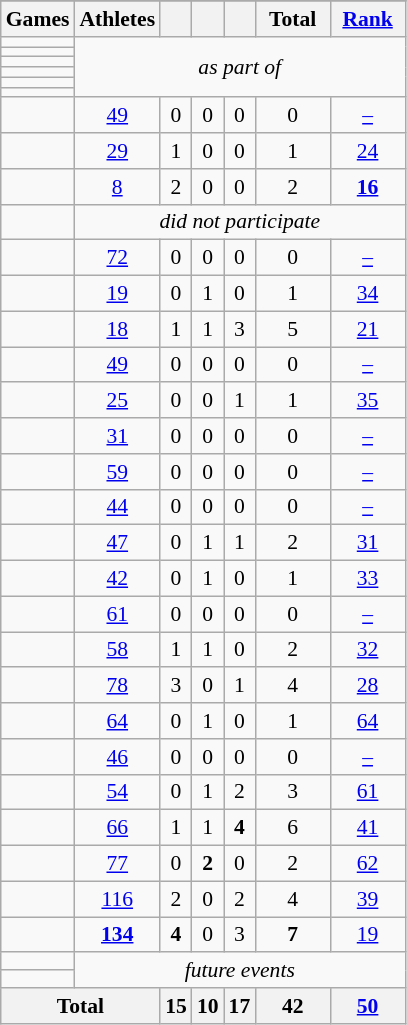<table class="wikitable" style="text-align:center; font-size:90%;">
<tr>
</tr>
<tr>
<th>Games</th>
<th>Athletes</th>
<th width:3em; font-weight:bold;"></th>
<th width:3em; font-weight:bold;"></th>
<th width:3em; font-weight:bold;"></th>
<th style="width:3em; font-weight:bold;">Total</th>
<th style="width:3em; font-weight:bold;"><a href='#'> Rank</a></th>
</tr>
<tr>
<td align=left> </td>
<td colspan=6; rowspan=6><em>as part of </em></td>
</tr>
<tr>
<td align=left> </td>
</tr>
<tr>
<td align=left> </td>
</tr>
<tr>
<td align=left> </td>
</tr>
<tr>
<td align=left> </td>
</tr>
<tr>
<td align=left> </td>
</tr>
<tr>
<td align=left> </td>
<td><a href='#'>49</a></td>
<td>0</td>
<td>0</td>
<td>0</td>
<td>0</td>
<td><a href='#'>–</a></td>
</tr>
<tr>
<td align=left> </td>
<td><a href='#'>29</a></td>
<td>1</td>
<td>0</td>
<td>0</td>
<td>1</td>
<td><a href='#'>24</a></td>
</tr>
<tr>
<td align=left> </td>
<td><a href='#'>8</a></td>
<td>2</td>
<td>0</td>
<td>0</td>
<td>2</td>
<td><a href='#'><strong>16</strong></a></td>
</tr>
<tr>
<td align=left> </td>
<td colspan=6><em>did not participate</em></td>
</tr>
<tr>
<td align=left> </td>
<td><a href='#'>72</a></td>
<td>0</td>
<td>0</td>
<td>0</td>
<td>0</td>
<td><a href='#'>–</a></td>
</tr>
<tr>
<td align=left> </td>
<td><a href='#'>19</a></td>
<td>0</td>
<td>1</td>
<td>0</td>
<td>1</td>
<td><a href='#'>34</a></td>
</tr>
<tr>
<td align=left> </td>
<td><a href='#'>18</a></td>
<td>1</td>
<td>1</td>
<td>3</td>
<td>5</td>
<td><a href='#'>21</a></td>
</tr>
<tr>
<td align=left>  </td>
<td><a href='#'>49</a></td>
<td>0</td>
<td>0</td>
<td>0</td>
<td>0</td>
<td><a href='#'>–</a></td>
</tr>
<tr>
<td align=left> </td>
<td><a href='#'>25</a></td>
<td>0</td>
<td>0</td>
<td>1</td>
<td>1</td>
<td><a href='#'>35</a></td>
</tr>
<tr>
<td align=left> </td>
<td><a href='#'>31</a></td>
<td>0</td>
<td>0</td>
<td>0</td>
<td>0</td>
<td><a href='#'>–</a></td>
</tr>
<tr>
<td align=left> </td>
<td><a href='#'>59</a></td>
<td>0</td>
<td>0</td>
<td>0</td>
<td>0</td>
<td><a href='#'>–</a></td>
</tr>
<tr>
<td align=left> </td>
<td><a href='#'>44</a></td>
<td>0</td>
<td>0</td>
<td>0</td>
<td>0</td>
<td><a href='#'>–</a></td>
</tr>
<tr>
<td align=left> </td>
<td><a href='#'>47</a></td>
<td>0</td>
<td>1</td>
<td>1</td>
<td>2</td>
<td><a href='#'>31</a></td>
</tr>
<tr>
<td align=left> </td>
<td><a href='#'>42</a></td>
<td>0</td>
<td>1</td>
<td>0</td>
<td>1</td>
<td><a href='#'>33</a></td>
</tr>
<tr>
<td align=left> </td>
<td><a href='#'>61</a></td>
<td>0</td>
<td>0</td>
<td>0</td>
<td>0</td>
<td><a href='#'>–</a></td>
</tr>
<tr>
<td align=left> </td>
<td><a href='#'>58</a></td>
<td>1</td>
<td>1</td>
<td>0</td>
<td>2</td>
<td><a href='#'>32</a></td>
</tr>
<tr>
<td align=left> </td>
<td><a href='#'>78</a></td>
<td>3</td>
<td>0</td>
<td>1</td>
<td>4</td>
<td><a href='#'>28</a></td>
</tr>
<tr>
<td align=left> </td>
<td><a href='#'>64</a></td>
<td>0</td>
<td>1</td>
<td>0</td>
<td>1</td>
<td><a href='#'>64</a></td>
</tr>
<tr>
<td align=left> </td>
<td><a href='#'>46</a></td>
<td>0</td>
<td>0</td>
<td>0</td>
<td>0</td>
<td><a href='#'>–</a></td>
</tr>
<tr>
<td align=left> </td>
<td><a href='#'>54</a></td>
<td>0</td>
<td>1</td>
<td>2</td>
<td>3</td>
<td><a href='#'>61</a></td>
</tr>
<tr>
<td align=left> </td>
<td><a href='#'>66</a></td>
<td>1</td>
<td>1</td>
<td><strong>4</strong></td>
<td>6</td>
<td><a href='#'>41</a></td>
</tr>
<tr>
<td align=left> </td>
<td><a href='#'>77</a></td>
<td>0</td>
<td><strong>2</strong></td>
<td>0</td>
<td>2</td>
<td><a href='#'>62</a></td>
</tr>
<tr>
<td align=left> </td>
<td><a href='#'>116</a></td>
<td>2</td>
<td>0</td>
<td>2</td>
<td>4</td>
<td><a href='#'>39</a></td>
</tr>
<tr>
<td align=left> </td>
<td><a href='#'><strong>134</strong></a></td>
<td><strong>4</strong></td>
<td>0</td>
<td>3</td>
<td><strong>7</strong></td>
<td><a href='#'>19</a></td>
</tr>
<tr>
<td align=left> </td>
<td colspan=6 rowspan=2><em>future events</em></td>
</tr>
<tr>
<td align=left> </td>
</tr>
<tr>
<th colspan=2>Total</th>
<th>15</th>
<th>10</th>
<th>17</th>
<th>42</th>
<th><a href='#'>50</a></th>
</tr>
</table>
